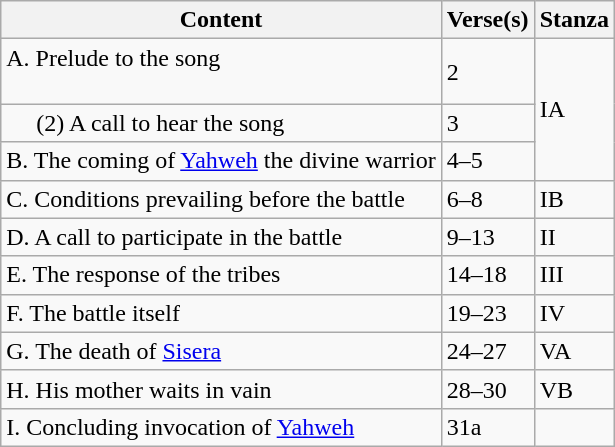<table class = wikitable>
<tr>
<th>Content</th>
<th>Verse(s)</th>
<th>Stanza</th>
</tr>
<tr>
<td>A. Prelude to the song<br><br></td>
<td>2</td>
<td rowspan=3>IA</td>
</tr>
<tr>
<td>     (2) A call to hear the song</td>
<td>3</td>
</tr>
<tr>
<td>B. The coming of <a href='#'>Yahweh</a> the divine warrior</td>
<td>4–5</td>
</tr>
<tr>
<td>C. Conditions prevailing before the battle</td>
<td>6–8</td>
<td>IB</td>
</tr>
<tr>
<td>D. A call to participate in the battle</td>
<td>9–13</td>
<td>II</td>
</tr>
<tr>
<td>E. The response of the tribes</td>
<td>14–18</td>
<td>III</td>
</tr>
<tr>
<td>F. The battle itself</td>
<td>19–23</td>
<td>IV</td>
</tr>
<tr>
<td>G. The death of <a href='#'>Sisera</a></td>
<td>24–27</td>
<td>VA</td>
</tr>
<tr>
<td>H. His mother waits in vain</td>
<td>28–30</td>
<td>VB</td>
</tr>
<tr>
<td>I. Concluding invocation of <a href='#'>Yahweh</a></td>
<td>31a</td>
<td></td>
</tr>
</table>
